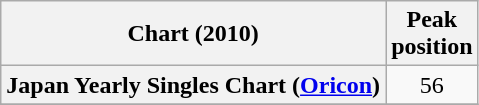<table class="wikitable sortable plainrowheaders">
<tr>
<th>Chart (2010)</th>
<th>Peak<br>position</th>
</tr>
<tr>
<th scope="row">Japan Yearly Singles Chart (<a href='#'>Oricon</a>)</th>
<td align="center">56</td>
</tr>
<tr>
</tr>
</table>
